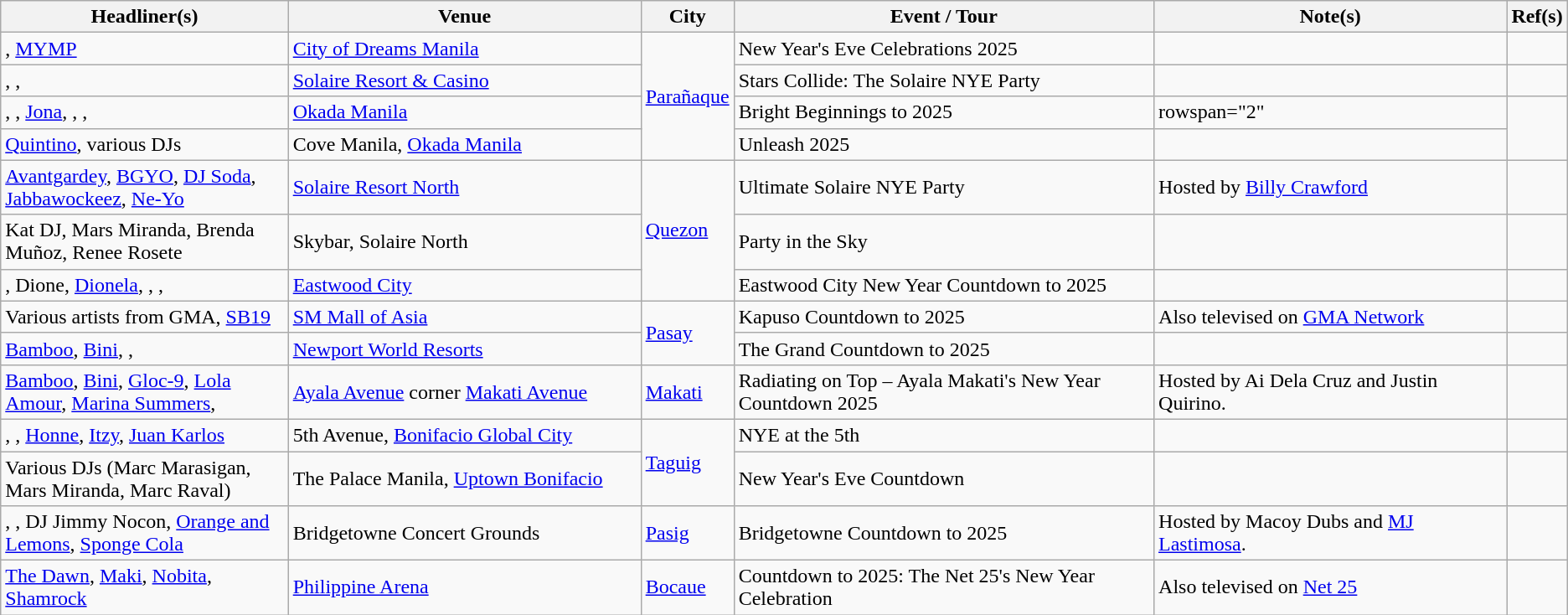<table class="wikitable sortable" style="font-size: 100%; width=100%;" style="text-align:center;">
<tr>
<th style="width: 20%;" scope="col">Headliner(s)</th>
<th style="width: 25%;" scope="col">Venue</th>
<th style="width: 0%;" scope="col">City</th>
<th style="width: 30%;" scope="col">Event / Tour</th>
<th style="width: 30%;" scope="col">Note(s)</th>
<th class="unsortable" style="width: 1%;" scope="col">Ref(s)</th>
</tr>
<tr>
<td>, <a href='#'>MYMP</a></td>
<td><a href='#'>City of Dreams Manila</a></td>
<td rowspan="4"><a href='#'>Parañaque</a></td>
<td>New Year's Eve Celebrations 2025</td>
<td></td>
<td></td>
</tr>
<tr>
<td>, , </td>
<td><a href='#'>Solaire Resort & Casino</a></td>
<td>Stars Collide: The Solaire NYE Party</td>
<td></td>
<td></td>
</tr>
<tr>
<td>, , <a href='#'>Jona</a>, , , </td>
<td><a href='#'>Okada Manila</a></td>
<td>Bright Beginnings to 2025</td>
<td>rowspan="2" </td>
<td rowspan="2"></td>
</tr>
<tr>
<td><a href='#'>Quintino</a>, various DJs</td>
<td>Cove Manila, <a href='#'>Okada Manila</a></td>
<td>Unleash 2025</td>
</tr>
<tr>
<td><a href='#'>Avantgardey</a>, <a href='#'>BGYO</a>, <a href='#'>DJ Soda</a>, <a href='#'>Jabbawockeez</a>, <a href='#'>Ne-Yo</a></td>
<td><a href='#'>Solaire Resort North</a></td>
<td rowspan="3"><a href='#'>Quezon</a></td>
<td>Ultimate Solaire NYE Party</td>
<td>Hosted by <a href='#'>Billy Crawford</a></td>
<td></td>
</tr>
<tr>
<td>Kat DJ, Mars Miranda, Brenda Muñoz, Renee Rosete</td>
<td>Skybar, Solaire North</td>
<td>Party in the Sky</td>
<td></td>
<td></td>
</tr>
<tr>
<td>, Dione, <a href='#'>Dionela</a>, , , </td>
<td><a href='#'>Eastwood City</a></td>
<td>Eastwood City New Year Countdown to 2025</td>
<td></td>
<td></td>
</tr>
<tr>
<td>Various artists from GMA, <a href='#'>SB19</a></td>
<td><a href='#'>SM Mall of Asia</a></td>
<td rowspan="2"><a href='#'>Pasay</a></td>
<td>Kapuso Countdown to 2025</td>
<td>Also televised on <a href='#'>GMA Network</a></td>
<td></td>
</tr>
<tr>
<td><a href='#'>Bamboo</a>, <a href='#'>Bini</a>, , </td>
<td><a href='#'>Newport World Resorts</a></td>
<td>The Grand Countdown to 2025</td>
<td></td>
<td></td>
</tr>
<tr>
<td><a href='#'>Bamboo</a>, <a href='#'>Bini</a>, <a href='#'>Gloc-9</a>, <a href='#'>Lola Amour</a>, <a href='#'>Marina Summers</a>, </td>
<td><a href='#'>Ayala Avenue</a> corner <a href='#'>Makati Avenue</a></td>
<td><a href='#'>Makati</a></td>
<td>Radiating on Top – Ayala Makati's New Year Countdown 2025</td>
<td>Hosted by Ai Dela Cruz and Justin Quirino.</td>
<td></td>
</tr>
<tr>
<td>, , <a href='#'>Honne</a>, <a href='#'>Itzy</a>, <a href='#'>Juan Karlos</a></td>
<td>5th Avenue, <a href='#'>Bonifacio Global City</a></td>
<td rowspan="2"><a href='#'>Taguig</a></td>
<td>NYE at the 5th</td>
<td></td>
<td></td>
</tr>
<tr>
<td>Various DJs (Marc Marasigan, Mars Miranda, Marc Raval)</td>
<td>The Palace Manila, <a href='#'>Uptown Bonifacio</a></td>
<td>New Year's Eve Countdown</td>
<td></td>
<td></td>
</tr>
<tr>
<td>, , DJ Jimmy Nocon, <a href='#'>Orange and Lemons</a>, <a href='#'>Sponge Cola</a></td>
<td>Bridgetowne Concert Grounds</td>
<td><a href='#'>Pasig</a></td>
<td>Bridgetowne Countdown to 2025</td>
<td>Hosted by Macoy Dubs and <a href='#'>MJ Lastimosa</a>.</td>
<td></td>
</tr>
<tr>
<td><a href='#'>The Dawn</a>, <a href='#'>Maki</a>, <a href='#'>Nobita</a>, <a href='#'>Shamrock</a></td>
<td><a href='#'>Philippine Arena</a></td>
<td><a href='#'>Bocaue</a></td>
<td>Countdown to 2025: The Net 25's New Year Celebration</td>
<td>Also televised on <a href='#'>Net 25</a></td>
<td></td>
</tr>
</table>
